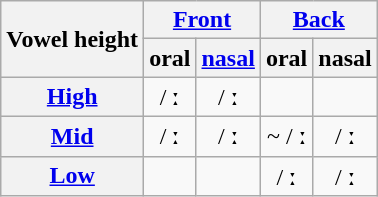<table class="wikitable" style="text-align: center">
<tr>
<th rowspan="2" scope="col"><span>Vowel height</span></th>
<th colspan="2" scope="col"><a href='#'>Front</a></th>
<th colspan="2"><a href='#'>Back</a></th>
</tr>
<tr>
<th scope="col">oral</th>
<th scope="col"><a href='#'>nasal</a></th>
<th scope="col">oral</th>
<th scope="col">nasal</th>
</tr>
<tr>
<th><a href='#'>High</a></th>
<td> / ː</td>
<td> / ː</td>
<td></td>
<td></td>
</tr>
<tr>
<th><a href='#'>Mid</a></th>
<td> / ː</td>
<td> / ː</td>
<td>~ / ː</td>
<td> / ː</td>
</tr>
<tr>
<th><a href='#'>Low</a></th>
<td></td>
<td></td>
<td> / ː</td>
<td> / ː</td>
</tr>
</table>
